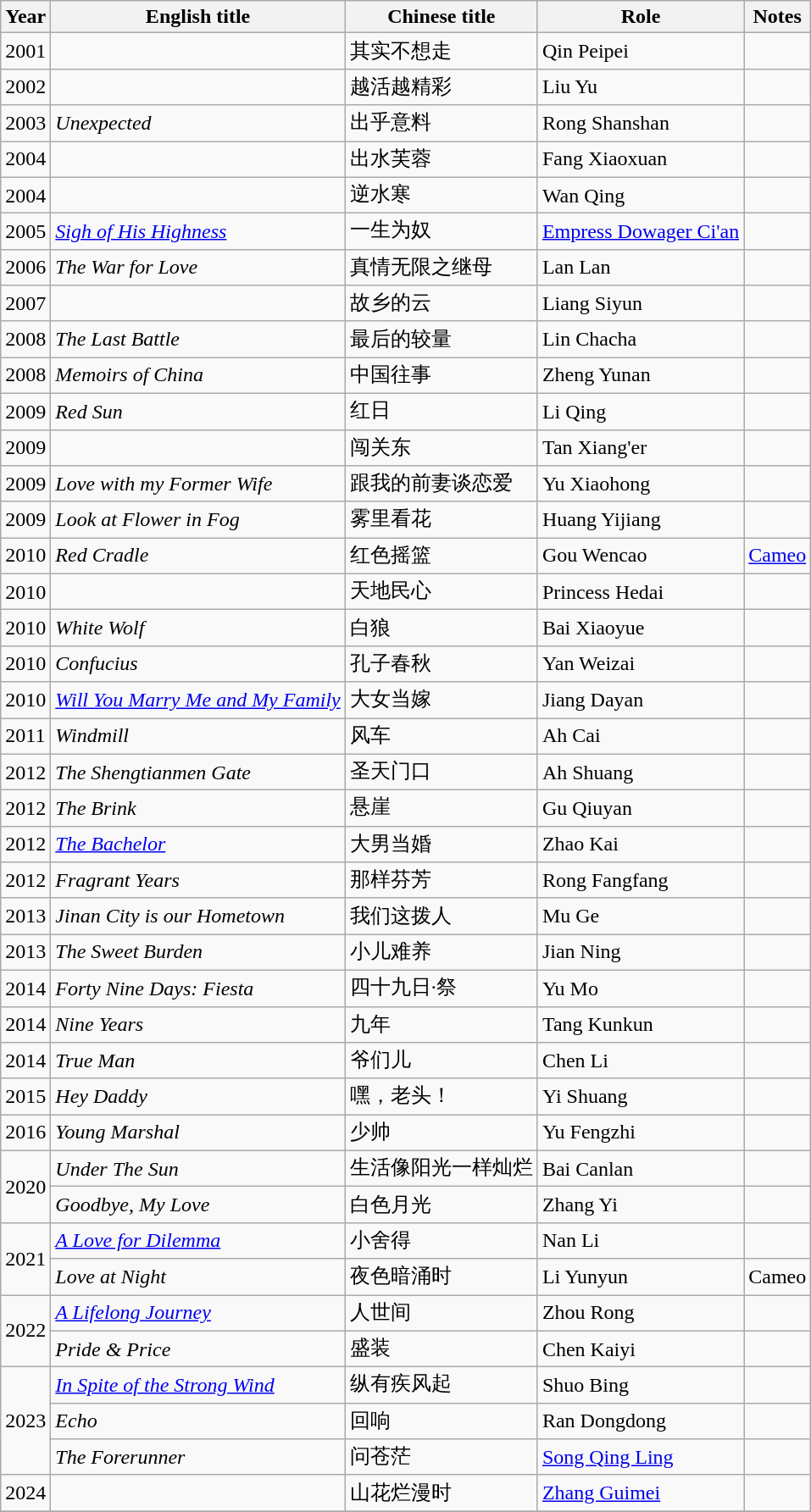<table class="wikitable sortable">
<tr>
<th>Year</th>
<th>English title</th>
<th>Chinese title</th>
<th>Role</th>
<th class="unsortable">Notes</th>
</tr>
<tr>
<td>2001</td>
<td></td>
<td>其实不想走</td>
<td>Qin Peipei</td>
<td></td>
</tr>
<tr>
<td>2002</td>
<td></td>
<td>越活越精彩</td>
<td>Liu Yu</td>
<td></td>
</tr>
<tr>
<td>2003</td>
<td><em>Unexpected</em></td>
<td>出乎意料</td>
<td>Rong Shanshan</td>
<td></td>
</tr>
<tr>
<td>2004</td>
<td></td>
<td>出水芙蓉</td>
<td>Fang Xiaoxuan</td>
<td></td>
</tr>
<tr>
<td>2004</td>
<td></td>
<td>逆水寒</td>
<td>Wan Qing</td>
<td></td>
</tr>
<tr>
<td>2005</td>
<td><em><a href='#'>Sigh of His Highness</a></em></td>
<td>一生为奴</td>
<td><a href='#'>Empress Dowager Ci'an</a></td>
<td></td>
</tr>
<tr>
<td>2006</td>
<td><em>The War for Love</em></td>
<td>真情无限之继母</td>
<td>Lan Lan</td>
<td></td>
</tr>
<tr>
<td>2007</td>
<td></td>
<td>故乡的云</td>
<td>Liang Siyun</td>
<td></td>
</tr>
<tr>
<td>2008</td>
<td><em>The Last Battle</em></td>
<td>最后的较量</td>
<td>Lin Chacha</td>
<td></td>
</tr>
<tr>
<td>2008</td>
<td><em>Memoirs of China</em></td>
<td>中国往事</td>
<td>Zheng Yunan</td>
<td></td>
</tr>
<tr>
<td>2009</td>
<td><em>Red Sun</em></td>
<td>红日</td>
<td>Li Qing</td>
<td></td>
</tr>
<tr>
<td>2009</td>
<td></td>
<td>闯关东</td>
<td>Tan Xiang'er</td>
<td></td>
</tr>
<tr>
<td>2009</td>
<td><em>Love with my Former Wife</em></td>
<td>跟我的前妻谈恋爱</td>
<td>Yu Xiaohong</td>
<td></td>
</tr>
<tr>
<td>2009</td>
<td><em>Look at Flower in Fog</em></td>
<td>雾里看花</td>
<td>Huang Yijiang</td>
<td></td>
</tr>
<tr>
<td>2010</td>
<td><em>Red Cradle</em></td>
<td>红色摇篮</td>
<td>Gou Wencao</td>
<td><a href='#'>Cameo</a></td>
</tr>
<tr>
<td>2010</td>
<td></td>
<td>天地民心</td>
<td>Princess Hedai</td>
<td></td>
</tr>
<tr>
<td>2010</td>
<td><em>White Wolf</em></td>
<td>白狼</td>
<td>Bai Xiaoyue</td>
<td></td>
</tr>
<tr>
<td>2010</td>
<td><em>Confucius</em></td>
<td>孔子春秋</td>
<td>Yan Weizai</td>
<td></td>
</tr>
<tr>
<td>2010</td>
<td><em><a href='#'>Will You Marry Me and My Family</a></em></td>
<td>大女当嫁</td>
<td>Jiang Dayan</td>
<td></td>
</tr>
<tr>
<td>2011</td>
<td><em>Windmill</em></td>
<td>风车</td>
<td>Ah Cai</td>
<td></td>
</tr>
<tr>
<td>2012</td>
<td><em>The Shengtianmen Gate</em></td>
<td>圣天门口</td>
<td>Ah Shuang</td>
<td></td>
</tr>
<tr>
<td>2012</td>
<td><em>The Brink</em></td>
<td>悬崖</td>
<td>Gu Qiuyan</td>
<td></td>
</tr>
<tr>
<td>2012</td>
<td><em><a href='#'>The Bachelor</a></em></td>
<td>大男当婚</td>
<td>Zhao Kai</td>
<td></td>
</tr>
<tr>
<td>2012</td>
<td><em>Fragrant Years</em></td>
<td>那样芬芳</td>
<td>Rong Fangfang</td>
<td></td>
</tr>
<tr>
<td>2013</td>
<td><em>Jinan City is our Hometown	</em></td>
<td>我们这拨人</td>
<td>Mu Ge</td>
<td></td>
</tr>
<tr>
<td>2013</td>
<td><em>The Sweet Burden</em></td>
<td>小儿难养</td>
<td>Jian Ning</td>
<td></td>
</tr>
<tr>
<td>2014</td>
<td><em>Forty Nine Days: Fiesta</em></td>
<td>四十九日·祭</td>
<td>Yu Mo</td>
<td></td>
</tr>
<tr>
<td>2014</td>
<td><em>Nine Years</em></td>
<td>九年</td>
<td>Tang Kunkun</td>
<td></td>
</tr>
<tr>
<td>2014</td>
<td><em>True Man</em></td>
<td>爷们儿</td>
<td>Chen Li</td>
<td></td>
</tr>
<tr>
<td>2015</td>
<td><em>Hey Daddy</em></td>
<td>嘿，老头！</td>
<td>Yi Shuang</td>
<td></td>
</tr>
<tr>
<td>2016</td>
<td><em>Young Marshal</em></td>
<td>少帅</td>
<td>Yu Fengzhi</td>
<td></td>
</tr>
<tr>
<td rowspan=2>2020</td>
<td><em>Under The Sun</em></td>
<td>生活像阳光一样灿烂</td>
<td>Bai Canlan</td>
<td></td>
</tr>
<tr>
<td><em>Goodbye, My Love</em></td>
<td>白色月光</td>
<td>Zhang Yi</td>
<td></td>
</tr>
<tr>
<td rowspan=2>2021</td>
<td><em><a href='#'>A Love for Dilemma</a></em></td>
<td>小舍得</td>
<td>Nan Li</td>
<td></td>
</tr>
<tr>
<td><em>Love at Night</em></td>
<td>夜色暗涌时</td>
<td>Li Yunyun</td>
<td>Cameo</td>
</tr>
<tr>
<td rowspan=2>2022</td>
<td><em><a href='#'>A Lifelong Journey</a></em></td>
<td>人世间</td>
<td>Zhou Rong</td>
<td></td>
</tr>
<tr>
<td><em>Pride & Price</em></td>
<td>盛装</td>
<td>Chen Kaiyi</td>
<td></td>
</tr>
<tr>
<td rowspan=3>2023</td>
<td><em><a href='#'>In Spite of the Strong Wind</a></em></td>
<td>纵有疾风起</td>
<td>Shuo Bing</td>
<td></td>
</tr>
<tr>
<td><em>Echo</em></td>
<td>回响</td>
<td>Ran Dongdong</td>
<td></td>
</tr>
<tr>
<td><em>The Forerunner</em></td>
<td>问苍茫</td>
<td><a href='#'>Song Qing Ling</a></td>
<td></td>
</tr>
<tr>
<td>2024</td>
<td></td>
<td>山花烂漫时</td>
<td><a href='#'>Zhang Guimei</a></td>
<td></td>
</tr>
<tr>
</tr>
</table>
